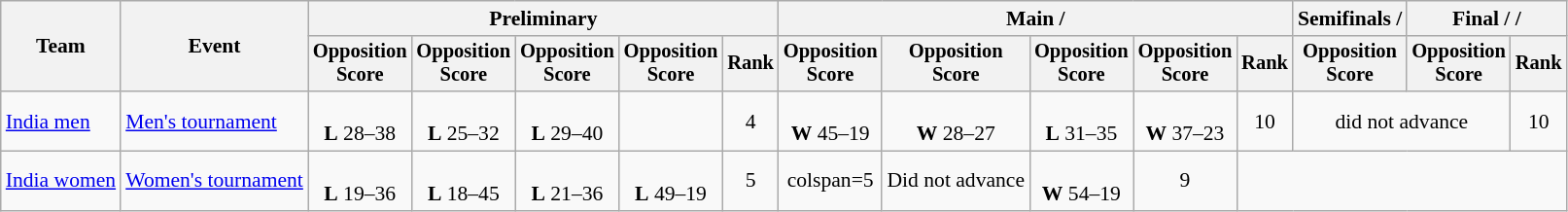<table class=wikitable style=font-size:90%;text-align:center>
<tr>
<th rowspan=2>Team</th>
<th rowspan=2>Event</th>
<th colspan=5>Preliminary</th>
<th colspan=5>Main / </th>
<th>Semifinals / </th>
<th colspan=2>Final /  / </th>
</tr>
<tr style="font-size:95%">
<th>Opposition<br>Score</th>
<th>Opposition<br>Score</th>
<th>Opposition<br>Score</th>
<th>Opposition<br>Score</th>
<th>Rank</th>
<th>Opposition<br>Score</th>
<th>Opposition<br>Score</th>
<th>Opposition<br>Score</th>
<th>Opposition<br>Score</th>
<th>Rank</th>
<th>Opposition<br>Score</th>
<th>Opposition<br>Score</th>
<th>Rank</th>
</tr>
<tr>
<td align=left><a href='#'>India men</a></td>
<td align=left><a href='#'>Men's tournament</a></td>
<td><br><strong>L</strong> 28–38</td>
<td><br><strong>L</strong> 25–32</td>
<td><br><strong>L</strong> 29–40</td>
<td></td>
<td>4</td>
<td><br><strong>W</strong> 45–19</td>
<td><br><strong>W</strong> 28–27</td>
<td><br><strong>L</strong> 31–35</td>
<td><br><strong>W</strong> 37–23</td>
<td>10</td>
<td colspan="2">did not advance</td>
<td>10</td>
</tr>
<tr>
<td align=left><a href='#'>India women</a></td>
<td align=left><a href='#'>Women's tournament</a></td>
<td><br><strong>L</strong> 19–36</td>
<td><br><strong>L</strong> 18–45</td>
<td><br><strong>L</strong> 21–36</td>
<td><br><strong>L</strong> 49–19</td>
<td>5</td>
<td>colspan=5 </td>
<td>Did not advance</td>
<td><br><strong>W</strong> 54–19</td>
<td>9</td>
</tr>
</table>
